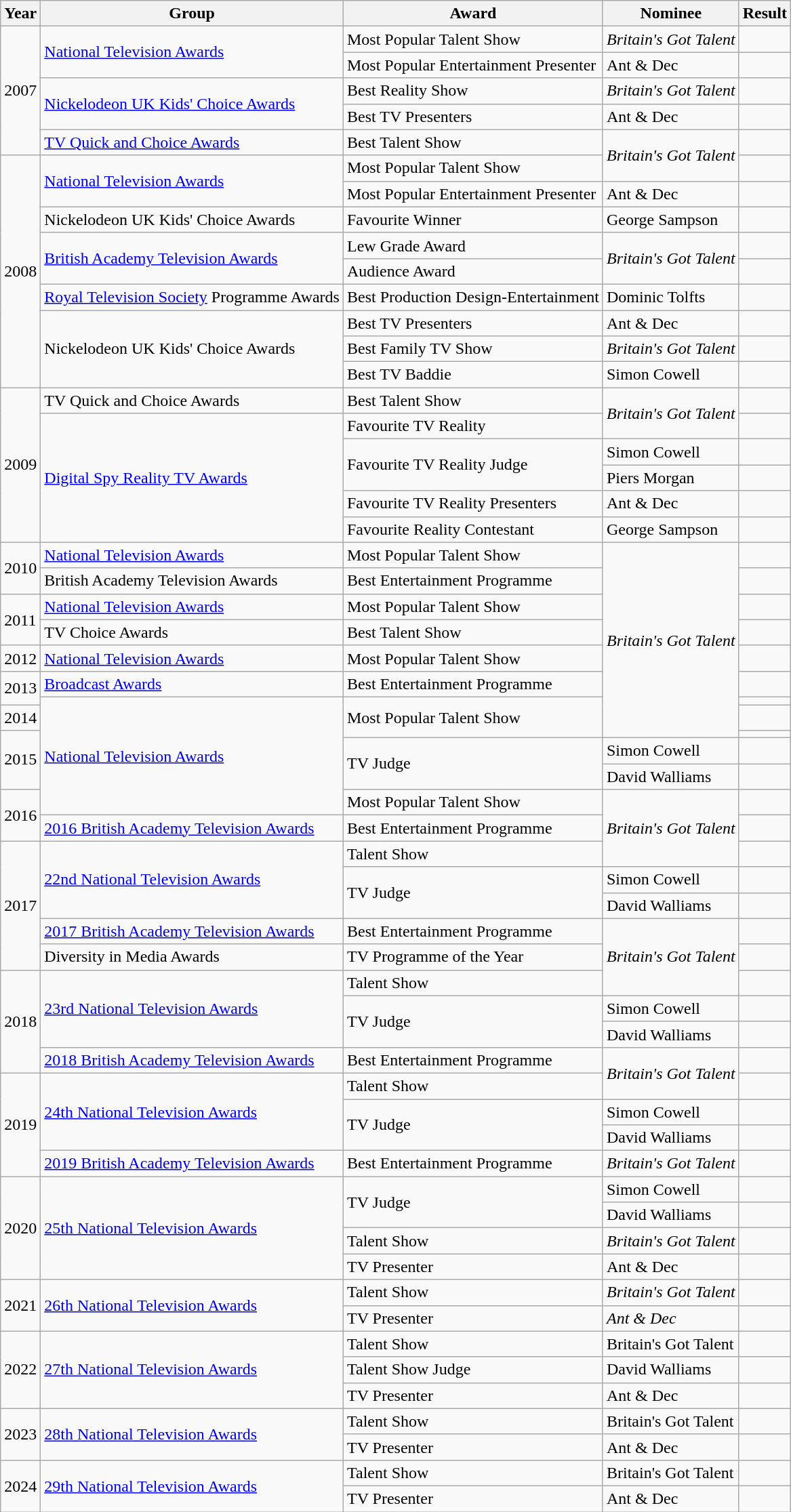<table class="wikitable sortable">
<tr>
<th>Year</th>
<th>Group</th>
<th>Award</th>
<th>Nominee</th>
<th>Result</th>
</tr>
<tr>
<td rowspan="5">2007</td>
<td rowspan="2"><a href='#'>National Television Awards</a></td>
<td>Most Popular Talent Show</td>
<td><em>Britain's Got Talent</em></td>
<td></td>
</tr>
<tr>
<td>Most Popular Entertainment Presenter</td>
<td>Ant & Dec</td>
<td></td>
</tr>
<tr>
<td rowspan="2"><a href='#'>Nickelodeon UK Kids' Choice Awards</a></td>
<td>Best Reality Show</td>
<td><em>Britain's Got Talent</em></td>
<td></td>
</tr>
<tr>
<td>Best TV Presenters</td>
<td>Ant & Dec</td>
<td></td>
</tr>
<tr>
<td><a href='#'>TV Quick and Choice Awards</a></td>
<td>Best Talent Show</td>
<td rowspan=2><em>Britain's Got Talent</em></td>
<td></td>
</tr>
<tr>
<td rowspan="9">2008</td>
<td rowspan="2"><a href='#'>National Television Awards</a></td>
<td>Most Popular Talent Show</td>
<td></td>
</tr>
<tr>
<td>Most Popular Entertainment Presenter</td>
<td>Ant & Dec</td>
<td></td>
</tr>
<tr>
<td>Nickelodeon UK Kids' Choice Awards</td>
<td>Favourite Winner</td>
<td>George Sampson</td>
<td></td>
</tr>
<tr>
<td rowspan="2"><a href='#'>British Academy Television Awards</a></td>
<td>Lew Grade Award</td>
<td rowspan=2><em>Britain's Got Talent</em></td>
<td></td>
</tr>
<tr>
<td>Audience Award</td>
<td></td>
</tr>
<tr>
<td><a href='#'>Royal Television Society</a> Programme Awards</td>
<td>Best Production Design-Entertainment</td>
<td>Dominic Tolfts</td>
<td></td>
</tr>
<tr>
<td rowspan="3">Nickelodeon UK Kids' Choice Awards</td>
<td>Best TV Presenters</td>
<td>Ant & Dec</td>
<td></td>
</tr>
<tr>
<td>Best Family TV Show</td>
<td><em>Britain's Got Talent</em></td>
<td></td>
</tr>
<tr>
<td>Best TV Baddie</td>
<td>Simon Cowell</td>
<td></td>
</tr>
<tr>
<td rowspan="6">2009</td>
<td>TV Quick and Choice Awards</td>
<td>Best Talent Show</td>
<td rowspan=2><em>Britain's Got Talent</em></td>
<td></td>
</tr>
<tr>
<td rowspan="5"><a href='#'>Digital Spy Reality TV Awards</a></td>
<td>Favourite TV Reality</td>
<td></td>
</tr>
<tr>
<td rowspan="2">Favourite TV Reality Judge</td>
<td>Simon Cowell</td>
<td></td>
</tr>
<tr>
<td>Piers Morgan</td>
<td></td>
</tr>
<tr>
<td>Favourite TV Reality Presenters</td>
<td>Ant & Dec</td>
<td></td>
</tr>
<tr>
<td>Favourite Reality Contestant</td>
<td>George Sampson</td>
<td></td>
</tr>
<tr>
<td rowspan="2">2010</td>
<td><a href='#'>National Television Awards</a></td>
<td>Most Popular Talent Show</td>
<td rowspan=9><em>Britain's Got Talent</em></td>
<td></td>
</tr>
<tr>
<td>British Academy Television Awards</td>
<td>Best Entertainment Programme</td>
<td></td>
</tr>
<tr>
<td rowspan="2">2011</td>
<td><a href='#'>National Television Awards</a></td>
<td>Most Popular Talent Show</td>
<td></td>
</tr>
<tr>
<td>TV Choice Awards</td>
<td>Best Talent Show</td>
<td></td>
</tr>
<tr>
<td>2012</td>
<td><a href='#'>National Television Awards</a></td>
<td>Most Popular Talent Show</td>
<td></td>
</tr>
<tr>
<td rowspan="2">2013</td>
<td><a href='#'>Broadcast Awards</a></td>
<td>Best Entertainment Programme</td>
<td></td>
</tr>
<tr>
<td rowspan=6><a href='#'>National Television Awards</a></td>
<td rowspan=3>Most Popular Talent Show</td>
<td></td>
</tr>
<tr>
<td>2014</td>
<td></td>
</tr>
<tr>
<td rowspan="3">2015</td>
<td></td>
</tr>
<tr>
<td rowspan="2">TV Judge</td>
<td>Simon Cowell</td>
<td></td>
</tr>
<tr>
<td>David Walliams</td>
<td></td>
</tr>
<tr>
<td rowspan="2">2016</td>
<td>Most Popular Talent Show</td>
<td rowspan="3"><em>Britain's Got Talent</em></td>
<td></td>
</tr>
<tr>
<td><a href='#'>2016 British Academy Television Awards</a></td>
<td>Best Entertainment Programme</td>
<td></td>
</tr>
<tr>
<td rowspan="5">2017</td>
<td rowspan="3"><a href='#'>22nd National Television Awards</a></td>
<td>Talent Show</td>
<td></td>
</tr>
<tr>
<td rowspan="2">TV Judge</td>
<td>Simon Cowell</td>
<td></td>
</tr>
<tr>
<td>David Walliams</td>
<td></td>
</tr>
<tr>
<td><a href='#'>2017 British Academy Television Awards</a></td>
<td>Best Entertainment Programme</td>
<td rowspan="3"><em>Britain's Got Talent</em></td>
<td></td>
</tr>
<tr>
<td>Diversity in Media Awards</td>
<td>TV Programme of the Year</td>
<td></td>
</tr>
<tr>
<td rowspan="4">2018</td>
<td rowspan="3"><a href='#'>23rd National Television Awards</a></td>
<td>Talent Show</td>
<td></td>
</tr>
<tr>
<td rowspan="2">TV Judge</td>
<td>Simon Cowell</td>
<td></td>
</tr>
<tr>
<td>David Walliams</td>
<td></td>
</tr>
<tr>
<td><a href='#'>2018 British Academy Television Awards</a></td>
<td>Best Entertainment Programme</td>
<td rowspan="2"><em>Britain's Got Talent</em></td>
<td></td>
</tr>
<tr>
<td rowspan="4">2019</td>
<td rowspan="3"><a href='#'>24th National Television Awards</a></td>
<td>Talent Show</td>
<td></td>
</tr>
<tr>
<td rowspan="2">TV Judge</td>
<td>Simon Cowell</td>
<td></td>
</tr>
<tr>
<td>David Walliams</td>
<td></td>
</tr>
<tr>
<td><a href='#'>2019 British Academy Television Awards</a></td>
<td>Best Entertainment Programme</td>
<td><em>Britain's Got Talent</em></td>
<td></td>
</tr>
<tr>
<td rowspan="4">2020</td>
<td rowspan="4"><a href='#'>25th National Television Awards</a></td>
<td rowspan="2">TV Judge</td>
<td>Simon Cowell</td>
<td></td>
</tr>
<tr>
<td>David Walliams</td>
<td></td>
</tr>
<tr>
<td>Talent Show</td>
<td><em>Britain's Got Talent</em></td>
<td></td>
</tr>
<tr>
<td>TV Presenter</td>
<td>Ant & Dec</td>
<td></td>
</tr>
<tr>
<td rowspan="2">2021</td>
<td rowspan="2"><a href='#'>26th National Television Awards</a></td>
<td>Talent Show</td>
<td><em>Britain's Got Talent</em></td>
<td></td>
</tr>
<tr>
<td>TV Presenter</td>
<td><em>Ant & Dec</em></td>
<td></td>
</tr>
<tr>
<td rowspan="3">2022</td>
<td rowspan="3"><a href='#'>27th National Television Awards</a></td>
<td>Talent Show</td>
<td>Britain's Got Talent</td>
<td></td>
</tr>
<tr>
<td>Talent Show Judge</td>
<td>David Walliams</td>
<td></td>
</tr>
<tr>
<td>TV Presenter</td>
<td>Ant & Dec</td>
<td></td>
</tr>
<tr>
<td rowspan="2">2023</td>
<td rowspan="2"><a href='#'>28th National Television Awards</a></td>
<td>Talent Show</td>
<td>Britain's Got Talent</td>
<td></td>
</tr>
<tr>
<td>TV Presenter</td>
<td>Ant & Dec</td>
<td></td>
</tr>
<tr>
<td rowspan="2">2024</td>
<td rowspan="2"><a href='#'>29th National Television Awards</a></td>
<td>Talent Show</td>
<td>Britain's Got Talent</td>
<td></td>
</tr>
<tr>
<td>TV Presenter</td>
<td>Ant & Dec</td>
<td></td>
</tr>
</table>
